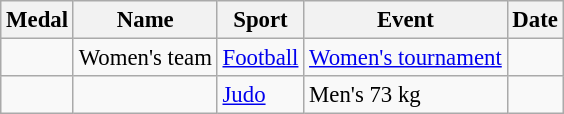<table class="wikitable sortable" style="font-size:95%">
<tr>
<th>Medal</th>
<th>Name</th>
<th>Sport</th>
<th>Event</th>
<th>Date</th>
</tr>
<tr>
<td></td>
<td>Women's team</td>
<td><a href='#'>Football</a></td>
<td><a href='#'>Women's tournament</a></td>
<td></td>
</tr>
<tr>
<td></td>
<td></td>
<td><a href='#'>Judo</a></td>
<td>Men's 73 kg</td>
<td></td>
</tr>
</table>
